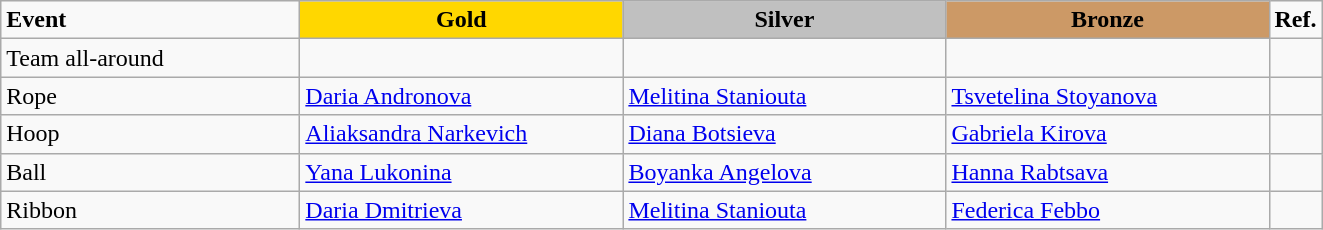<table class="wikitable">
<tr>
<td style="width:12em;"><strong>Event</strong></td>
<td style="text-align:center; background:gold; width:13em;"><strong>Gold</strong></td>
<td style="text-align:center; background:silver; width:13em;"><strong>Silver</strong></td>
<td style="text-align:center; background:#c96; width:13em;"><strong>Bronze</strong></td>
<td style="width:1em;"><strong>Ref.</strong></td>
</tr>
<tr>
<td>Team all-around</td>
<td><br></td>
<td><br></td>
<td><br></td>
<td></td>
</tr>
<tr>
<td>Rope</td>
<td> <a href='#'>Daria Andronova</a></td>
<td> <a href='#'>Melitina Staniouta</a></td>
<td> <a href='#'>Tsvetelina Stoyanova</a></td>
<td></td>
</tr>
<tr>
<td>Hoop</td>
<td> <a href='#'>Aliaksandra Narkevich</a></td>
<td> <a href='#'>Diana Botsieva</a></td>
<td> <a href='#'>Gabriela Kirova</a></td>
<td></td>
</tr>
<tr>
<td>Ball</td>
<td> <a href='#'>Yana Lukonina</a></td>
<td> <a href='#'>Boyanka Angelova</a></td>
<td> <a href='#'>Hanna Rabtsava</a></td>
<td></td>
</tr>
<tr>
<td>Ribbon</td>
<td> <a href='#'>Daria Dmitrieva</a></td>
<td> <a href='#'>Melitina Staniouta</a></td>
<td> <a href='#'>Federica Febbo</a></td>
<td></td>
</tr>
</table>
